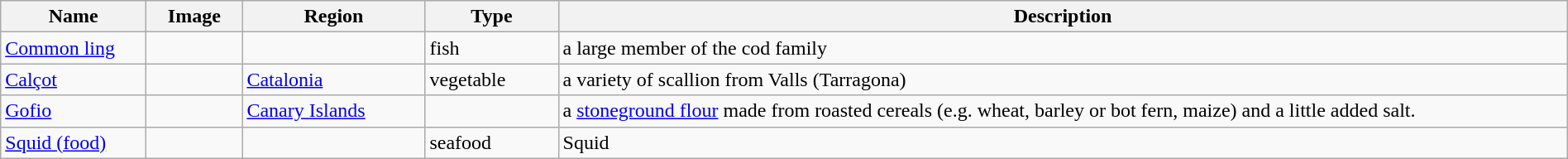<table class="wikitable sortable" width="100%">
<tr>
<th style="width:110px;">Name</th>
<th style="width:70px;">Image</th>
<th style="width:140px;">Region</th>
<th style="width:100px;">Type</th>
<th>Description</th>
</tr>
<tr>
<td><a href='#'>Common ling</a></td>
<td></td>
<td></td>
<td>fish</td>
<td>a large member of the cod family</td>
</tr>
<tr>
<td><a href='#'>Calçot</a></td>
<td></td>
<td><a href='#'>Catalonia</a></td>
<td>vegetable</td>
<td>a variety of scallion from Valls (Tarragona)</td>
</tr>
<tr>
<td><a href='#'>Gofio</a></td>
<td></td>
<td><a href='#'>Canary Islands</a></td>
<td></td>
<td>a <a href='#'>stoneground flour</a> made from roasted cereals (e.g. wheat, barley or bot fern, maize) and a little added salt.</td>
</tr>
<tr>
<td><a href='#'>Squid (food)</a></td>
<td></td>
<td></td>
<td>seafood</td>
<td>Squid</td>
</tr>
</table>
